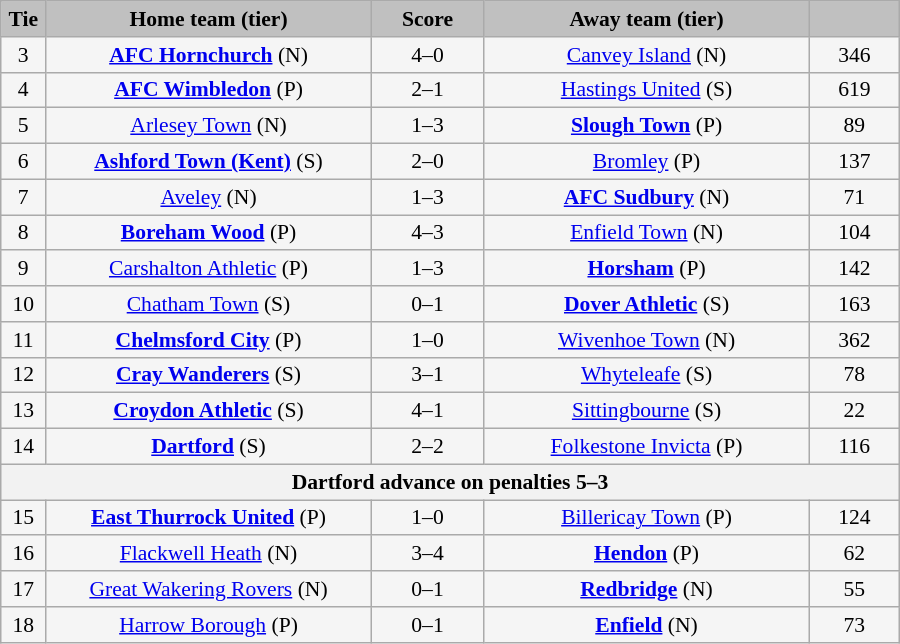<table class="wikitable" style="width: 600px; background:WhiteSmoke; text-align:center; font-size:90%">
<tr>
<td scope="col" style="width:  5.00%; background:silver;"><strong>Tie</strong></td>
<td scope="col" style="width: 36.25%; background:silver;"><strong>Home team (tier)</strong></td>
<td scope="col" style="width: 12.50%; background:silver;"><strong>Score</strong></td>
<td scope="col" style="width: 36.25%; background:silver;"><strong>Away team (tier)</strong></td>
<td scope="col" style="width: 10.00%; background:silver;"><strong></strong></td>
</tr>
<tr>
<td>3</td>
<td><strong><a href='#'>AFC Hornchurch</a></strong> (N)</td>
<td>4–0</td>
<td><a href='#'>Canvey Island</a> (N)</td>
<td>346</td>
</tr>
<tr>
<td>4</td>
<td><strong><a href='#'>AFC Wimbledon</a></strong> (P)</td>
<td>2–1</td>
<td><a href='#'>Hastings United</a> (S)</td>
<td>619</td>
</tr>
<tr>
<td>5</td>
<td><a href='#'>Arlesey Town</a> (N)</td>
<td>1–3 </td>
<td><strong><a href='#'>Slough Town</a></strong> (P)</td>
<td>89</td>
</tr>
<tr>
<td>6</td>
<td><strong><a href='#'>Ashford Town (Kent)</a></strong> (S)</td>
<td>2–0</td>
<td><a href='#'>Bromley</a> (P)</td>
<td>137</td>
</tr>
<tr>
<td>7</td>
<td><a href='#'>Aveley</a> (N)</td>
<td>1–3</td>
<td><strong><a href='#'>AFC Sudbury</a></strong> (N)</td>
<td>71</td>
</tr>
<tr>
<td>8</td>
<td><strong><a href='#'>Boreham Wood</a></strong> (P)</td>
<td>4–3</td>
<td><a href='#'>Enfield Town</a> (N)</td>
<td>104</td>
</tr>
<tr>
<td>9</td>
<td><a href='#'>Carshalton Athletic</a> (P)</td>
<td>1–3</td>
<td><strong><a href='#'>Horsham</a></strong> (P)</td>
<td>142</td>
</tr>
<tr>
<td>10</td>
<td><a href='#'>Chatham Town</a> (S)</td>
<td>0–1 </td>
<td><strong><a href='#'>Dover Athletic</a></strong> (S)</td>
<td>163</td>
</tr>
<tr>
<td>11</td>
<td><strong><a href='#'>Chelmsford City</a></strong> (P)</td>
<td>1–0</td>
<td><a href='#'>Wivenhoe Town</a> (N)</td>
<td>362</td>
</tr>
<tr>
<td>12</td>
<td><strong><a href='#'>Cray Wanderers</a></strong> (S)</td>
<td>3–1</td>
<td><a href='#'>Whyteleafe</a> (S)</td>
<td>78</td>
</tr>
<tr>
<td>13</td>
<td><strong><a href='#'>Croydon Athletic</a></strong> (S)</td>
<td>4–1</td>
<td><a href='#'>Sittingbourne</a> (S)</td>
<td>22</td>
</tr>
<tr>
<td>14</td>
<td><strong><a href='#'>Dartford</a></strong> (S)</td>
<td>2–2</td>
<td><a href='#'>Folkestone Invicta</a> (P)</td>
<td>116</td>
</tr>
<tr>
<th colspan=5>Dartford advance on penalties 5–3</th>
</tr>
<tr>
<td>15</td>
<td><strong><a href='#'>East Thurrock United</a></strong>  (P)</td>
<td>1–0</td>
<td><a href='#'>Billericay Town</a> (P)</td>
<td>124</td>
</tr>
<tr>
<td>16</td>
<td><a href='#'>Flackwell Heath</a> (N)</td>
<td>3–4</td>
<td><strong><a href='#'>Hendon</a></strong> (P)</td>
<td>62</td>
</tr>
<tr>
<td>17</td>
<td><a href='#'>Great Wakering Rovers</a> (N)</td>
<td>0–1</td>
<td><strong><a href='#'>Redbridge</a></strong> (N)</td>
<td>55</td>
</tr>
<tr>
<td>18</td>
<td><a href='#'>Harrow Borough</a> (P)</td>
<td>0–1</td>
<td><strong><a href='#'>Enfield</a></strong> (N)</td>
<td>73</td>
</tr>
</table>
